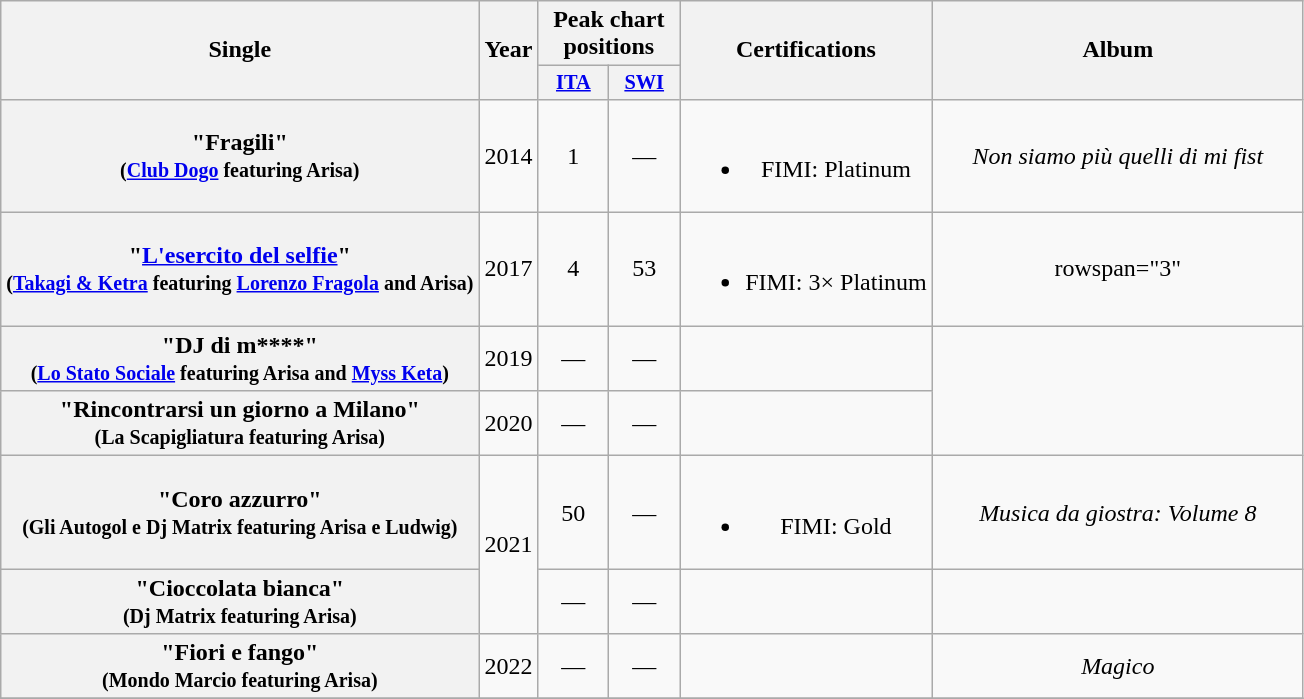<table class="wikitable plainrowheaders" style="text-align:center;" border="1">
<tr>
<th scope="col" rowspan="2">Single</th>
<th scope="col" rowspan="2">Year</th>
<th scope="col" colspan="2">Peak chart positions</th>
<th scope="col" rowspan="2">Certifications</th>
<th scope="col" rowspan="2" style="width:15em;">Album</th>
</tr>
<tr>
<th scope="col" style="width:3em;font-size:85%;"><a href='#'>ITA</a><br></th>
<th scope="col" style="width:3em;font-size:85%;"><a href='#'>SWI</a><br></th>
</tr>
<tr>
<th scope="row">"Fragili"<br><small>(<a href='#'>Club Dogo</a> featuring Arisa)</small></th>
<td>2014</td>
<td>1</td>
<td>—</td>
<td><br><ul><li>FIMI: Platinum</li></ul></td>
<td><em>Non siamo più quelli di mi fist</em></td>
</tr>
<tr>
<th scope="row">"<a href='#'>L'esercito del selfie</a>"<br><small>(<a href='#'>Takagi & Ketra</a> featuring <a href='#'>Lorenzo Fragola</a> and Arisa)</small></th>
<td>2017</td>
<td>4</td>
<td>53</td>
<td><br><ul><li>FIMI: 3× Platinum</li></ul></td>
<td>rowspan="3" </td>
</tr>
<tr>
<th scope="row">"DJ di m****"<br><small>(<a href='#'>Lo Stato Sociale</a> featuring Arisa and <a href='#'>Myss Keta</a>)</small></th>
<td>2019</td>
<td>—</td>
<td>—</td>
<td></td>
</tr>
<tr>
<th scope="row">"Rincontrarsi un giorno a Milano"<br><small>(La Scapigliatura featuring Arisa)</small></th>
<td>2020</td>
<td>—</td>
<td>—</td>
<td></td>
</tr>
<tr>
<th scope="row">"Coro azzurro"<br><small>(Gli Autogol e Dj Matrix featuring Arisa e Ludwig)</small></th>
<td rowspan="2">2021</td>
<td>50</td>
<td>—</td>
<td><br><ul><li>FIMI: Gold</li></ul></td>
<td><em>Musica da giostra: Volume 8</em></td>
</tr>
<tr>
<th scope="row">"Cioccolata bianca"<br><small>(Dj Matrix featuring Arisa)</small></th>
<td>—</td>
<td>—</td>
<td></td>
<td></td>
</tr>
<tr>
<th scope="row">"Fiori e fango"<br><small>(Mondo Marcio featuring Arisa)</small></th>
<td>2022</td>
<td>—</td>
<td>—</td>
<td></td>
<td><em>Magico</em></td>
</tr>
<tr>
</tr>
</table>
